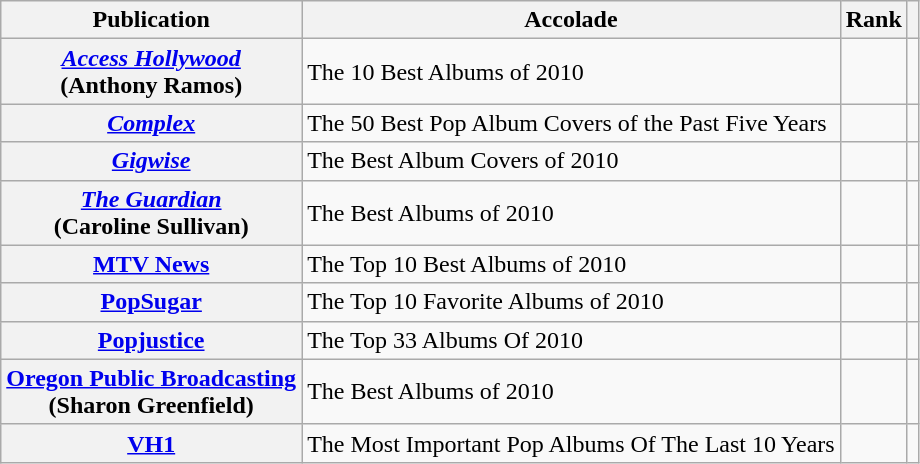<table class="wikitable sortable plainrowheaders">
<tr>
<th>Publication</th>
<th>Accolade</th>
<th>Rank</th>
<th class="unsortable"></th>
</tr>
<tr>
<th scope="row"><em><a href='#'>Access Hollywood</a></em> <br>(Anthony Ramos)</th>
<td>The 10 Best Albums of 2010</td>
<td></td>
<td></td>
</tr>
<tr>
<th scope="row"><em><a href='#'>Complex</a></em></th>
<td>The 50 Best Pop Album Covers of the Past Five Years</td>
<td></td>
<td></td>
</tr>
<tr>
<th scope="row"><em><a href='#'>Gigwise</a></em></th>
<td>The Best Album Covers of 2010</td>
<td></td>
<td></td>
</tr>
<tr>
<th scope="row"><em><a href='#'>The Guardian</a></em> <br>(Caroline Sullivan)</th>
<td>The Best Albums of 2010</td>
<td></td>
<td></td>
</tr>
<tr>
<th scope="row"><a href='#'>MTV News</a></th>
<td>The Top 10 Best Albums of 2010</td>
<td></td>
<td></td>
</tr>
<tr>
<th scope="row"><a href='#'>PopSugar</a></th>
<td>The Top 10 Favorite Albums of 2010</td>
<td></td>
<td></td>
</tr>
<tr>
<th scope="row"><a href='#'>Popjustice</a></th>
<td>The Top 33 Albums Of 2010</td>
<td></td>
<td></td>
</tr>
<tr>
<th scope="row"><a href='#'>Oregon Public Broadcasting</a> <br>(Sharon Greenfield)</th>
<td>The Best Albums of 2010</td>
<td></td>
<td></td>
</tr>
<tr>
<th scope="row"><a href='#'>VH1</a></th>
<td>The Most Important Pop Albums Of The Last 10 Years</td>
<td></td>
<td></td>
</tr>
</table>
